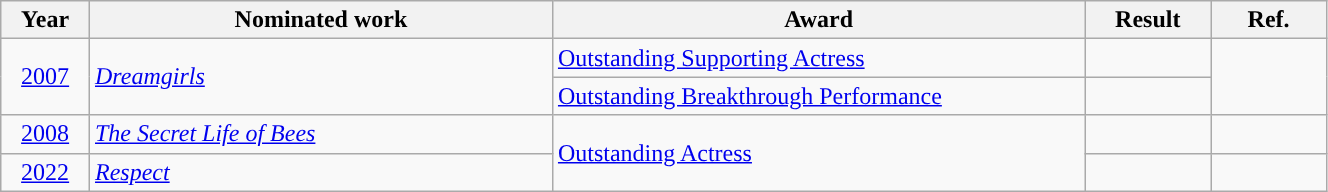<table class="wikitable" style="width:70%;">
<tr>
<th style="width:3%;">Year</th>
<th style="width:20%;">Nominated work</th>
<th style="width:23%;">Award</th>
<th style="width:5%;">Result</th>
<th style="width:5%;">Ref.</th>
</tr>
<tr>
<td rowspan="2" align="center"><a href='#'>2007</a></td>
<td rowspan="2"><em><a href='#'>Dreamgirls</a></em></td>
<td><a href='#'>Outstanding Supporting Actress</a></td>
<td></td>
<td rowspan="2" align="center"></td>
</tr>
<tr>
<td><a href='#'>Outstanding Breakthrough Performance</a></td>
<td></td>
</tr>
<tr>
<td align="center"><a href='#'>2008</a></td>
<td><em><a href='#'>The Secret Life of Bees</a></em></td>
<td rowspan="2"><a href='#'>Outstanding Actress</a></td>
<td></td>
<td align="center"></td>
</tr>
<tr>
<td align="center"><a href='#'>2022</a></td>
<td><em><a href='#'>Respect</a></em></td>
<td></td>
<td align="center"></td>
</tr>
</table>
